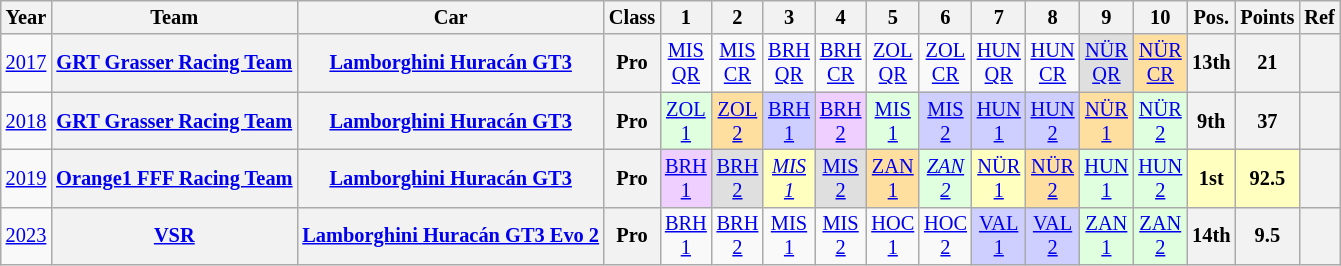<table class="wikitable" border="1" style="text-align:center; font-size:85%;">
<tr>
<th>Year</th>
<th>Team</th>
<th>Car</th>
<th>Class</th>
<th>1</th>
<th>2</th>
<th>3</th>
<th>4</th>
<th>5</th>
<th>6</th>
<th>7</th>
<th>8</th>
<th>9</th>
<th>10</th>
<th>Pos.</th>
<th>Points</th>
<th>Ref</th>
</tr>
<tr>
<td><a href='#'>2017</a></td>
<th nowrap><a href='#'>GRT Grasser Racing Team</a></th>
<th nowrap><a href='#'>Lamborghini Huracán GT3</a></th>
<th>Pro</th>
<td><a href='#'>MIS<br>QR</a></td>
<td><a href='#'>MIS<br>CR</a></td>
<td><a href='#'>BRH<br>QR</a></td>
<td><a href='#'>BRH<br>CR</a></td>
<td><a href='#'>ZOL<br>QR</a></td>
<td><a href='#'>ZOL<br>CR</a></td>
<td><a href='#'>HUN<br>QR</a></td>
<td><a href='#'>HUN<br>CR</a></td>
<td style="background:#DFDFDF;"><a href='#'>NÜR<br>QR</a><br></td>
<td style="background:#FFDF9F;"><a href='#'>NÜR<br>CR</a><br></td>
<th>13th</th>
<th>21</th>
<th></th>
</tr>
<tr>
<td><a href='#'>2018</a></td>
<th nowrap><a href='#'>GRT Grasser Racing Team</a></th>
<th nowrap><a href='#'>Lamborghini Huracán GT3</a></th>
<th>Pro</th>
<td style="background:#DFFFDF;"><a href='#'>ZOL<br>1</a><br></td>
<td style="background:#FFDF9F;"><a href='#'>ZOL<br>2</a><br></td>
<td style="background:#CFCFFF;"><a href='#'>BRH<br>1</a><br></td>
<td style="background:#EFCFFF;"><a href='#'>BRH<br>2</a><br></td>
<td style="background:#DFFFDF;"><a href='#'>MIS<br>1</a><br></td>
<td style="background:#CFCFFF;"><a href='#'>MIS<br>2</a><br></td>
<td style="background:#CFCFFF;"><a href='#'>HUN<br>1</a><br></td>
<td style="background:#CFCFFF;"><a href='#'>HUN<br>2</a><br></td>
<td style="background:#FFDF9F;"><a href='#'>NÜR<br>1</a><br></td>
<td style="background:#DFFFDF;"><a href='#'>NÜR<br>2</a><br></td>
<th>9th</th>
<th>37</th>
<th></th>
</tr>
<tr>
<td><a href='#'>2019</a></td>
<th nowrap><a href='#'>Orange1 FFF Racing Team</a></th>
<th nowrap><a href='#'>Lamborghini Huracán GT3</a></th>
<th>Pro</th>
<td style="background:#EFCFFF;"><a href='#'>BRH<br>1</a><br></td>
<td style="background:#DFDFDF;"><a href='#'>BRH<br>2</a><br></td>
<td style="background:#FFFFBF;"><em><a href='#'>MIS<br>1</a></em><br></td>
<td style="background:#DFDFDF;"><a href='#'>MIS<br>2</a><br></td>
<td style="background:#FFDF9F;"><a href='#'>ZAN<br>1</a><br></td>
<td style="background:#DFFFDF;"><em><a href='#'>ZAN<br>2</a></em><br></td>
<td style="background:#FFFFBF;"><a href='#'>NÜR<br>1</a><br></td>
<td style="background:#FFDF9F;"><a href='#'>NÜR<br>2</a><br></td>
<td style="background:#DFFFDF;"><a href='#'>HUN<br>1</a><br></td>
<td style="background:#DFFFDF;"><a href='#'>HUN<br>2</a><br></td>
<th style="background:#FFFFBF;">1st</th>
<th style="background:#FFFFBF;">92.5</th>
<th></th>
</tr>
<tr>
<td><a href='#'>2023</a></td>
<th nowrap><a href='#'>VSR</a></th>
<th nowrap><a href='#'>Lamborghini Huracán GT3 Evo 2</a></th>
<th>Pro</th>
<td><a href='#'>BRH<br>1</a></td>
<td><a href='#'>BRH<br>2</a></td>
<td><a href='#'>MIS<br>1</a></td>
<td><a href='#'>MIS<br>2</a></td>
<td><a href='#'>HOC<br>1</a></td>
<td><a href='#'>HOC<br>2</a></td>
<td style="background:#CFCFFF;"><a href='#'>VAL<br>1</a><br></td>
<td style="background:#CFCFFF;"><a href='#'>VAL<br>2</a><br></td>
<td style="background:#DFFFDF;"><a href='#'>ZAN<br>1</a><br></td>
<td style="background:#DFFFDF;"><a href='#'>ZAN<br>2</a><br></td>
<th>14th</th>
<th>9.5</th>
<th></th>
</tr>
</table>
